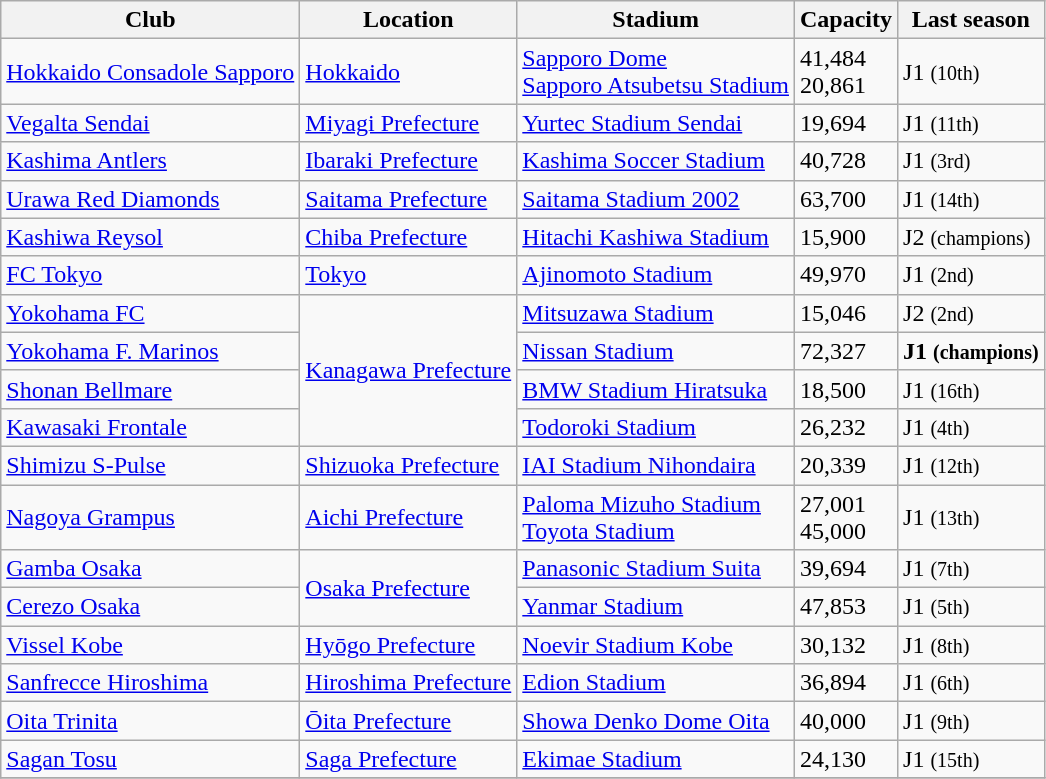<table class="wikitable sortable">
<tr>
<th>Club</th>
<th>Location</th>
<th>Stadium</th>
<th>Capacity</th>
<th>Last season</th>
</tr>
<tr>
<td><a href='#'>Hokkaido Consadole Sapporo</a></td>
<td><a href='#'>Hokkaido</a></td>
<td><a href='#'>Sapporo Dome</a><br><a href='#'>Sapporo Atsubetsu Stadium</a></td>
<td>41,484<br>20,861</td>
<td>J1 <small>(10th)</small></td>
</tr>
<tr>
<td><a href='#'>Vegalta Sendai</a></td>
<td><a href='#'>Miyagi Prefecture</a></td>
<td><a href='#'>Yurtec Stadium Sendai</a></td>
<td>19,694</td>
<td>J1 <small>(11th)</small></td>
</tr>
<tr>
<td><a href='#'>Kashima Antlers</a></td>
<td><a href='#'>Ibaraki Prefecture</a></td>
<td><a href='#'>Kashima Soccer Stadium</a></td>
<td>40,728</td>
<td>J1 <small>(3rd)</small></td>
</tr>
<tr>
<td><a href='#'>Urawa Red Diamonds</a></td>
<td><a href='#'>Saitama Prefecture</a></td>
<td><a href='#'>Saitama Stadium 2002</a></td>
<td>63,700</td>
<td>J1 <small>(14th)</small></td>
</tr>
<tr>
<td><a href='#'>Kashiwa Reysol</a></td>
<td><a href='#'>Chiba Prefecture</a></td>
<td><a href='#'>Hitachi Kashiwa Stadium</a></td>
<td>15,900</td>
<td> J2 <small>(champions)</small></td>
</tr>
<tr>
<td><a href='#'>FC Tokyo</a></td>
<td><a href='#'>Tokyo</a></td>
<td><a href='#'>Ajinomoto Stadium</a></td>
<td>49,970</td>
<td>J1 <small>(2nd)</small></td>
</tr>
<tr>
<td><a href='#'>Yokohama FC</a></td>
<td rowspan="4"><a href='#'>Kanagawa Prefecture</a></td>
<td><a href='#'>Mitsuzawa Stadium</a></td>
<td>15,046</td>
<td> J2 <small>(2nd)</small></td>
</tr>
<tr>
<td><a href='#'>Yokohama F. Marinos</a></td>
<td><a href='#'>Nissan Stadium</a></td>
<td>72,327</td>
<td><strong>J1 <small>(champions)</small></strong></td>
</tr>
<tr>
<td><a href='#'>Shonan Bellmare</a></td>
<td><a href='#'>BMW Stadium Hiratsuka</a></td>
<td>18,500</td>
<td>J1 <small>(16th)</small></td>
</tr>
<tr>
<td><a href='#'>Kawasaki Frontale</a></td>
<td><a href='#'>Todoroki Stadium</a></td>
<td>26,232</td>
<td>J1 <small>(4th)</small></td>
</tr>
<tr>
<td><a href='#'>Shimizu S-Pulse</a></td>
<td><a href='#'>Shizuoka Prefecture</a></td>
<td><a href='#'>IAI Stadium Nihondaira</a></td>
<td>20,339</td>
<td>J1 <small>(12th)</small></td>
</tr>
<tr>
<td><a href='#'>Nagoya Grampus</a></td>
<td><a href='#'>Aichi Prefecture</a></td>
<td><a href='#'>Paloma Mizuho Stadium</a><br><a href='#'>Toyota Stadium</a></td>
<td>27,001<br>45,000</td>
<td>J1 <small>(13th)</small></td>
</tr>
<tr>
<td><a href='#'>Gamba Osaka</a></td>
<td rowspan="2"><a href='#'>Osaka Prefecture</a></td>
<td><a href='#'>Panasonic Stadium Suita</a></td>
<td>39,694</td>
<td>J1 <small>(7th)</small></td>
</tr>
<tr>
<td><a href='#'>Cerezo Osaka</a></td>
<td><a href='#'>Yanmar Stadium</a></td>
<td>47,853</td>
<td>J1 <small>(5th)</small></td>
</tr>
<tr>
<td><a href='#'>Vissel Kobe</a></td>
<td><a href='#'>Hyōgo Prefecture</a></td>
<td><a href='#'>Noevir Stadium Kobe</a></td>
<td>30,132</td>
<td>J1 <small>(8th)</small></td>
</tr>
<tr>
<td><a href='#'>Sanfrecce Hiroshima</a></td>
<td><a href='#'>Hiroshima Prefecture</a></td>
<td><a href='#'>Edion Stadium</a></td>
<td>36,894</td>
<td>J1 <small>(6th)</small></td>
</tr>
<tr>
<td><a href='#'>Oita Trinita</a></td>
<td><a href='#'>Ōita Prefecture</a></td>
<td><a href='#'>Showa Denko Dome Oita</a></td>
<td>40,000</td>
<td>J1 <small>(9th)</small></td>
</tr>
<tr>
<td><a href='#'>Sagan Tosu</a></td>
<td><a href='#'>Saga Prefecture</a></td>
<td><a href='#'>Ekimae Stadium</a></td>
<td>24,130</td>
<td>J1 <small>(15th)</small></td>
</tr>
<tr>
</tr>
</table>
